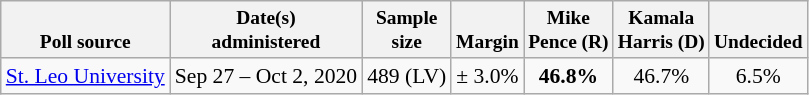<table class="wikitable" style="font-size:90%;text-align:center;">
<tr valign=bottom style="font-size:90%;">
<th>Poll source</th>
<th>Date(s)<br>administered</th>
<th>Sample<br>size</th>
<th>Margin<br></th>
<th>Mike<br>Pence (R)</th>
<th>Kamala<br>Harris (D)</th>
<th>Undecided</th>
</tr>
<tr>
<td style="text-align:left;"><a href='#'>St. Leo University</a></td>
<td>Sep 27 – Oct 2, 2020</td>
<td>489 (LV)</td>
<td>± 3.0%</td>
<td><strong>46.8%</strong></td>
<td>46.7%</td>
<td>6.5%</td>
</tr>
</table>
